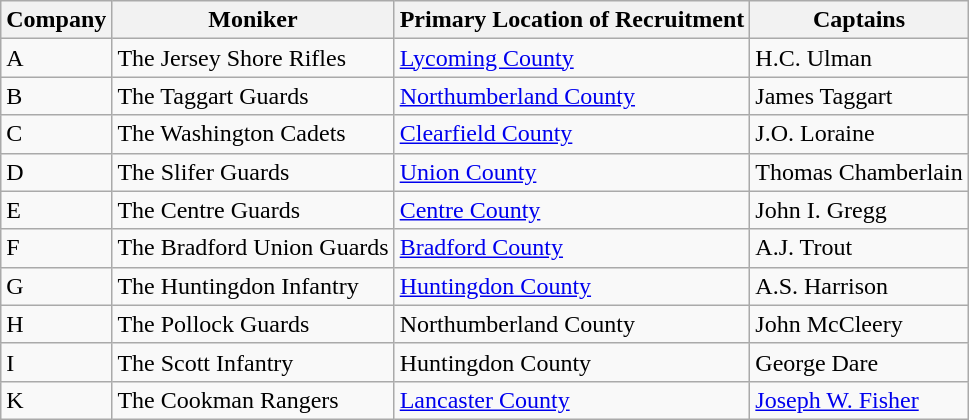<table class="wikitable">
<tr>
<th>Company</th>
<th>Moniker</th>
<th>Primary Location of Recruitment</th>
<th>Captains</th>
</tr>
<tr>
<td>A</td>
<td>The Jersey Shore Rifles</td>
<td><a href='#'>Lycoming County</a></td>
<td>H.C. Ulman</td>
</tr>
<tr>
<td>B</td>
<td>The Taggart Guards</td>
<td><a href='#'>Northumberland County</a></td>
<td>James Taggart</td>
</tr>
<tr>
<td>C</td>
<td>The Washington Cadets</td>
<td><a href='#'>Clearfield County</a></td>
<td>J.O. Loraine</td>
</tr>
<tr>
<td>D</td>
<td>The Slifer Guards</td>
<td><a href='#'>Union County</a></td>
<td>Thomas Chamberlain</td>
</tr>
<tr>
<td>E</td>
<td>The Centre Guards</td>
<td><a href='#'>Centre County</a></td>
<td>John I. Gregg</td>
</tr>
<tr>
<td>F</td>
<td>The Bradford Union Guards</td>
<td><a href='#'>Bradford County</a></td>
<td>A.J. Trout</td>
</tr>
<tr>
<td>G</td>
<td>The Huntingdon Infantry</td>
<td><a href='#'>Huntingdon County</a></td>
<td>A.S. Harrison</td>
</tr>
<tr>
<td>H</td>
<td>The Pollock Guards</td>
<td>Northumberland County</td>
<td>John McCleery</td>
</tr>
<tr>
<td>I</td>
<td>The Scott Infantry</td>
<td>Huntingdon County</td>
<td>George Dare</td>
</tr>
<tr>
<td>K</td>
<td>The Cookman Rangers</td>
<td><a href='#'>Lancaster County</a></td>
<td><a href='#'>Joseph W. Fisher</a></td>
</tr>
</table>
